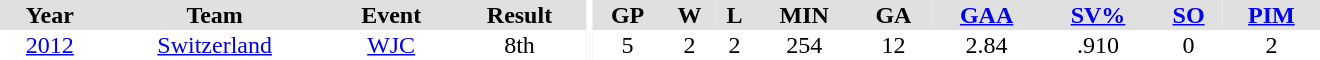<table border="0" cellpadding="1" cellspacing="0" ID="Table3" style="text-align:center; width:55em">
<tr ALIGN="center" bgcolor="#e0e0e0">
<th>Year</th>
<th>Team</th>
<th>Event</th>
<th>Result</th>
<th rowspan="99" bgcolor="#ffffff"></th>
<th>GP</th>
<th>W</th>
<th>L</th>
<th>MIN</th>
<th>GA</th>
<th><a href='#'>GAA</a></th>
<th><a href='#'>SV%</a></th>
<th><a href='#'>SO</a></th>
<th><a href='#'>PIM</a></th>
</tr>
<tr>
<td><a href='#'>2012</a></td>
<td><a href='#'>Switzerland</a></td>
<td><a href='#'>WJC</a></td>
<td>8th</td>
<td>5</td>
<td>2</td>
<td>2</td>
<td>254</td>
<td>12</td>
<td>2.84</td>
<td>.910</td>
<td>0</td>
<td>2</td>
</tr>
</table>
